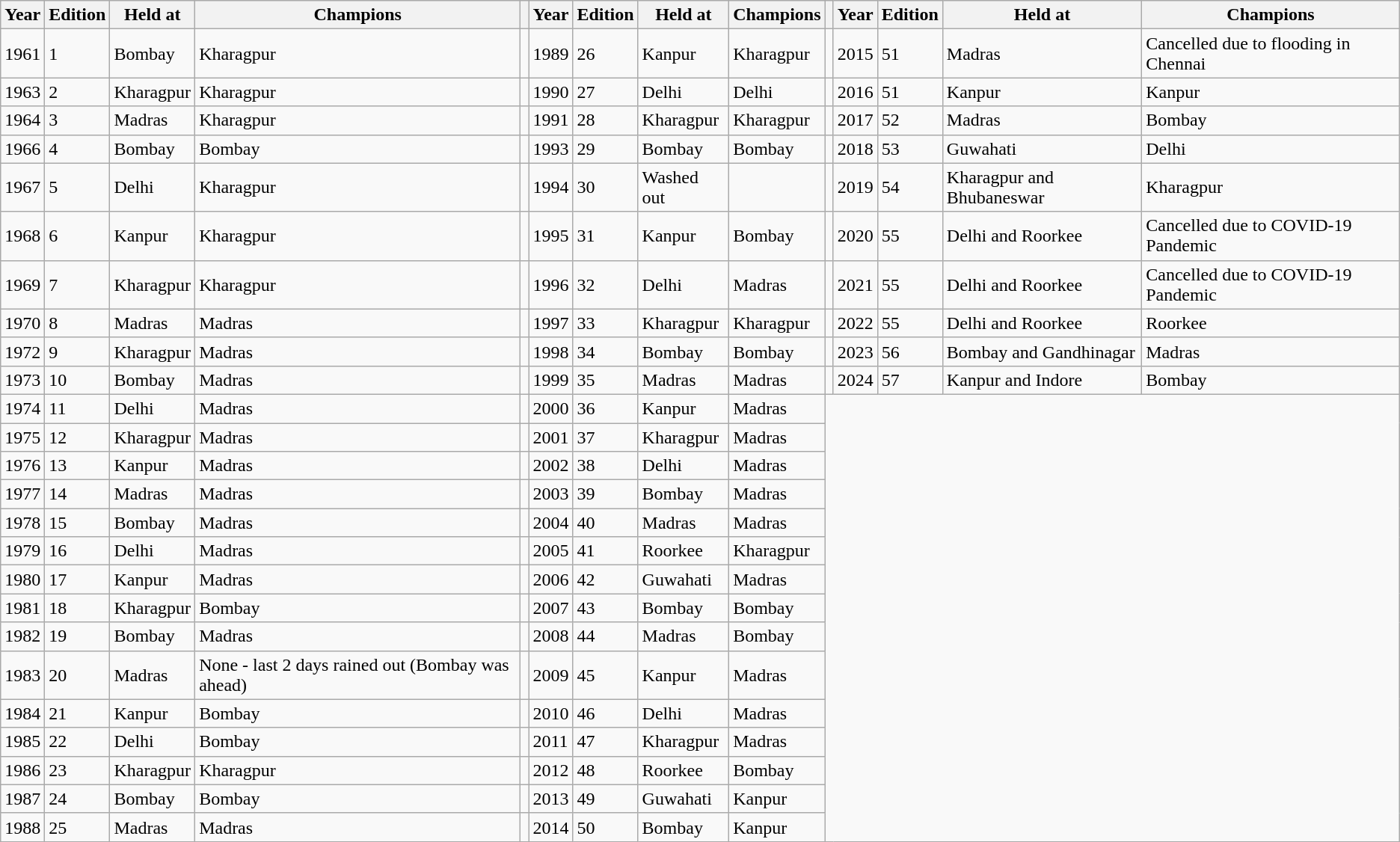<table class="wikitable">
<tr>
<th>Year</th>
<th>Edition</th>
<th>Held at</th>
<th>Champions</th>
<th></th>
<th>Year</th>
<th>Edition</th>
<th>Held at</th>
<th>Champions</th>
<th></th>
<th>Year</th>
<th>Edition</th>
<th>Held at</th>
<th>Champions</th>
</tr>
<tr>
<td>1961</td>
<td>1</td>
<td>Bombay</td>
<td>Kharagpur</td>
<td></td>
<td>1989</td>
<td>26</td>
<td>Kanpur</td>
<td>Kharagpur</td>
<td></td>
<td>2015</td>
<td>51</td>
<td>Madras</td>
<td>Cancelled due to flooding in Chennai</td>
</tr>
<tr>
<td>1963</td>
<td>2</td>
<td>Kharagpur</td>
<td>Kharagpur</td>
<td></td>
<td>1990</td>
<td>27</td>
<td>Delhi</td>
<td>Delhi</td>
<td></td>
<td>2016</td>
<td>51</td>
<td>Kanpur</td>
<td>Kanpur</td>
</tr>
<tr>
<td>1964</td>
<td>3</td>
<td>Madras</td>
<td>Kharagpur</td>
<td></td>
<td>1991</td>
<td>28</td>
<td>Kharagpur</td>
<td>Kharagpur</td>
<td></td>
<td>2017</td>
<td>52</td>
<td>Madras</td>
<td>Bombay</td>
</tr>
<tr>
<td>1966</td>
<td>4</td>
<td>Bombay</td>
<td>Bombay</td>
<td></td>
<td>1993</td>
<td>29</td>
<td>Bombay</td>
<td>Bombay</td>
<td></td>
<td>2018</td>
<td>53</td>
<td>Guwahati</td>
<td>Delhi</td>
</tr>
<tr>
<td>1967</td>
<td>5</td>
<td>Delhi</td>
<td>Kharagpur</td>
<td></td>
<td>1994</td>
<td>30</td>
<td>Washed out</td>
<td></td>
<td></td>
<td>2019</td>
<td>54</td>
<td>Kharagpur and Bhubaneswar</td>
<td>Kharagpur</td>
</tr>
<tr>
<td>1968</td>
<td>6</td>
<td>Kanpur</td>
<td>Kharagpur</td>
<td></td>
<td>1995</td>
<td>31</td>
<td>Kanpur</td>
<td>Bombay</td>
<td></td>
<td>2020</td>
<td>55</td>
<td>Delhi and Roorkee</td>
<td>Cancelled due to COVID-19 Pandemic</td>
</tr>
<tr>
<td>1969</td>
<td>7</td>
<td>Kharagpur</td>
<td>Kharagpur</td>
<td></td>
<td>1996</td>
<td>32</td>
<td>Delhi</td>
<td>Madras</td>
<td></td>
<td>2021</td>
<td>55</td>
<td>Delhi and Roorkee</td>
<td>Cancelled due to COVID-19 Pandemic</td>
</tr>
<tr>
<td>1970</td>
<td>8</td>
<td>Madras</td>
<td>Madras</td>
<td></td>
<td>1997</td>
<td>33</td>
<td>Kharagpur</td>
<td>Kharagpur</td>
<td></td>
<td>2022</td>
<td>55</td>
<td>Delhi and Roorkee</td>
<td>Roorkee</td>
</tr>
<tr>
<td>1972</td>
<td>9</td>
<td>Kharagpur</td>
<td>Madras</td>
<td></td>
<td>1998</td>
<td>34</td>
<td>Bombay</td>
<td>Bombay</td>
<td></td>
<td>2023</td>
<td>56</td>
<td>Bombay and Gandhinagar</td>
<td>Madras</td>
</tr>
<tr>
<td>1973</td>
<td>10</td>
<td>Bombay</td>
<td>Madras</td>
<td></td>
<td>1999</td>
<td>35</td>
<td>Madras</td>
<td>Madras</td>
<td></td>
<td>2024</td>
<td>57</td>
<td>Kanpur and Indore</td>
<td>Bombay</td>
</tr>
<tr>
<td>1974</td>
<td>11</td>
<td>Delhi</td>
<td>Madras</td>
<td></td>
<td>2000</td>
<td>36</td>
<td>Kanpur</td>
<td>Madras</td>
</tr>
<tr>
<td>1975</td>
<td>12</td>
<td>Kharagpur</td>
<td>Madras</td>
<td></td>
<td>2001</td>
<td>37</td>
<td>Kharagpur</td>
<td>Madras</td>
</tr>
<tr>
<td>1976</td>
<td>13</td>
<td>Kanpur</td>
<td>Madras</td>
<td></td>
<td>2002</td>
<td>38</td>
<td>Delhi</td>
<td>Madras</td>
</tr>
<tr>
<td>1977</td>
<td>14</td>
<td>Madras</td>
<td>Madras</td>
<td></td>
<td>2003</td>
<td>39</td>
<td>Bombay</td>
<td>Madras</td>
</tr>
<tr>
<td>1978</td>
<td>15</td>
<td>Bombay</td>
<td>Madras</td>
<td></td>
<td>2004</td>
<td>40</td>
<td>Madras</td>
<td>Madras</td>
</tr>
<tr>
<td>1979</td>
<td>16</td>
<td>Delhi</td>
<td>Madras</td>
<td></td>
<td>2005</td>
<td>41</td>
<td>Roorkee</td>
<td>Kharagpur</td>
</tr>
<tr>
<td>1980</td>
<td>17</td>
<td>Kanpur</td>
<td>Madras</td>
<td></td>
<td>2006</td>
<td>42</td>
<td>Guwahati</td>
<td>Madras</td>
</tr>
<tr>
<td>1981</td>
<td>18</td>
<td>Kharagpur</td>
<td>Bombay</td>
<td></td>
<td>2007</td>
<td>43</td>
<td>Bombay</td>
<td>Bombay</td>
</tr>
<tr>
<td>1982</td>
<td>19</td>
<td>Bombay</td>
<td>Madras</td>
<td></td>
<td>2008</td>
<td>44</td>
<td>Madras</td>
<td>Bombay</td>
</tr>
<tr>
<td>1983</td>
<td>20</td>
<td>Madras</td>
<td>None - last 2 days rained out (Bombay was ahead)</td>
<td></td>
<td>2009</td>
<td>45</td>
<td>Kanpur</td>
<td>Madras</td>
</tr>
<tr>
<td>1984</td>
<td>21</td>
<td>Kanpur</td>
<td>Bombay</td>
<td></td>
<td>2010</td>
<td>46</td>
<td>Delhi</td>
<td>Madras</td>
</tr>
<tr>
<td>1985</td>
<td>22</td>
<td>Delhi</td>
<td>Bombay</td>
<td></td>
<td>2011</td>
<td>47</td>
<td>Kharagpur</td>
<td>Madras</td>
</tr>
<tr>
<td>1986</td>
<td>23</td>
<td>Kharagpur</td>
<td>Kharagpur</td>
<td></td>
<td>2012</td>
<td>48</td>
<td>Roorkee</td>
<td>Bombay</td>
</tr>
<tr>
<td>1987</td>
<td>24</td>
<td>Bombay</td>
<td>Bombay</td>
<td></td>
<td>2013</td>
<td>49</td>
<td>Guwahati</td>
<td>Kanpur</td>
</tr>
<tr>
<td>1988</td>
<td>25</td>
<td>Madras</td>
<td>Madras</td>
<td></td>
<td>2014</td>
<td>50</td>
<td>Bombay</td>
<td>Kanpur</td>
</tr>
</table>
